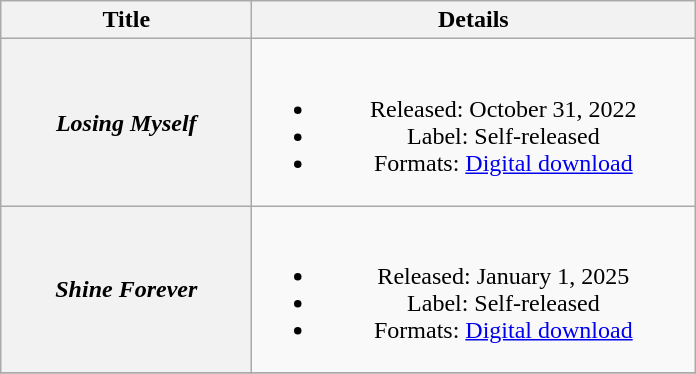<table class="wikitable plainrowheaders" style="text-align:center;">
<tr>
<th scope="col" style="width:10em;">Title</th>
<th scope="col" style="width:18em;">Details</th>
</tr>
<tr>
<th scope="row"><em>Losing Myself</em></th>
<td><br><ul><li>Released: October 31, 2022</li><li>Label: Self-released</li><li>Formats: <a href='#'>Digital download</a></li></ul></td>
</tr>
<tr>
<th scope="row"><em>Shine Forever</em></th>
<td><br><ul><li>Released: January 1, 2025</li><li>Label: Self-released</li><li>Formats: <a href='#'>Digital download</a></li></ul></td>
</tr>
<tr>
</tr>
</table>
